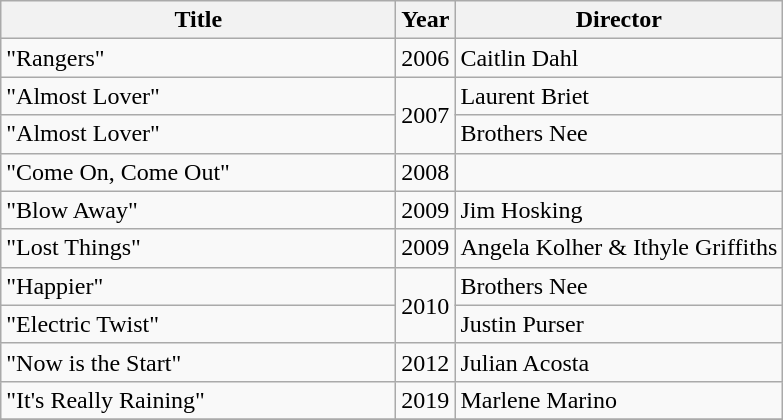<table class="wikitable">
<tr>
<th scope="col" style="width:16em;">Title</th>
<th>Year</th>
<th>Director</th>
</tr>
<tr>
<td scope="row">"Rangers"</td>
<td>2006</td>
<td>Caitlin Dahl</td>
</tr>
<tr>
<td scope="row">"Almost Lover"</td>
<td rowspan="2">2007</td>
<td>Laurent Briet</td>
</tr>
<tr>
<td scope="row">"Almost Lover" </td>
<td>Brothers Nee</td>
</tr>
<tr>
<td scope="row">"Come On, Come Out"</td>
<td>2008</td>
<td></td>
</tr>
<tr>
<td scope="row">"Blow Away"</td>
<td>2009</td>
<td>Jim Hosking</td>
</tr>
<tr>
<td>"Lost Things"</td>
<td>2009</td>
<td>Angela Kolher & Ithyle Griffiths<br></td>
</tr>
<tr>
<td scope="row">"Happier"</td>
<td rowspan="2">2010</td>
<td>Brothers Nee</td>
</tr>
<tr>
<td scope="row">"Electric Twist"</td>
<td>Justin Purser</td>
</tr>
<tr>
<td scope="row">"Now is the Start"</td>
<td>2012</td>
<td>Julian Acosta</td>
</tr>
<tr>
<td>"It's Really Raining"</td>
<td>2019</td>
<td>Marlene Marino</td>
</tr>
<tr>
</tr>
</table>
